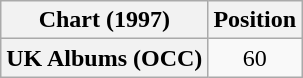<table class="wikitable plainrowheaders" style="text-align:center;">
<tr>
<th scope="col">Chart (1997)</th>
<th scope="col">Position</th>
</tr>
<tr>
<th scope="row">UK Albums (OCC)</th>
<td>60</td>
</tr>
</table>
